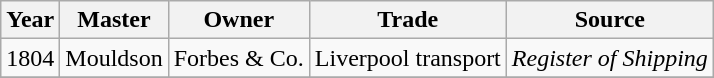<table class=" wikitable">
<tr>
<th>Year</th>
<th>Master</th>
<th>Owner</th>
<th>Trade</th>
<th>Source</th>
</tr>
<tr>
<td>1804</td>
<td>Mouldson</td>
<td>Forbes & Co.</td>
<td>Liverpool transport</td>
<td><em>Register of Shipping</em></td>
</tr>
<tr>
</tr>
</table>
